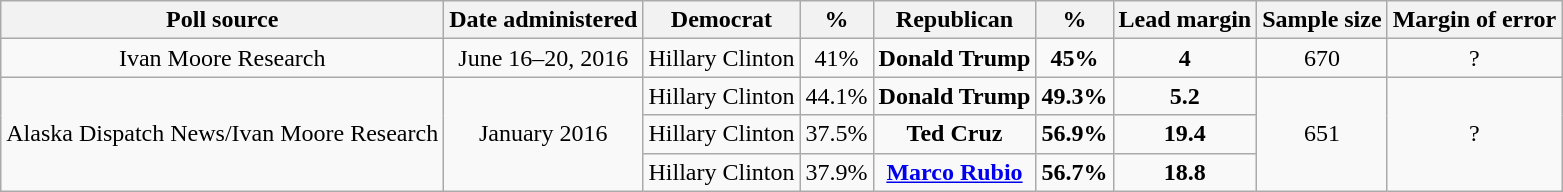<table class="wikitable" style="text-align:center;">
<tr valign=bottom>
<th>Poll source</th>
<th>Date administered</th>
<th>Democrat</th>
<th>%</th>
<th>Republican</th>
<th>%</th>
<th>Lead margin</th>
<th>Sample size</th>
<th>Margin of error</th>
</tr>
<tr>
<td>Ivan Moore Research</td>
<td>June 16–20, 2016</td>
<td>Hillary Clinton</td>
<td>41%</td>
<td><strong>Donald Trump</strong></td>
<td><strong>45%</strong></td>
<td><strong>4</strong></td>
<td>670</td>
<td>?</td>
</tr>
<tr>
<td rowspan=3>Alaska Dispatch News/Ivan Moore Research</td>
<td rowspan=3>January 2016</td>
<td>Hillary Clinton</td>
<td align=center>44.1%</td>
<td><strong>Donald Trump</strong></td>
<td><strong>49.3%</strong></td>
<td><strong>5.2</strong></td>
<td rowspan=3>651</td>
<td rowspan=3>?</td>
</tr>
<tr>
<td>Hillary Clinton</td>
<td align=center>37.5%</td>
<td><strong>Ted Cruz</strong></td>
<td><strong>56.9%</strong></td>
<td><strong>19.4</strong></td>
</tr>
<tr>
<td>Hillary Clinton</td>
<td align=center>37.9%</td>
<td><strong><a href='#'>Marco Rubio</a></strong></td>
<td><strong>56.7%</strong></td>
<td><strong>18.8</strong></td>
</tr>
</table>
